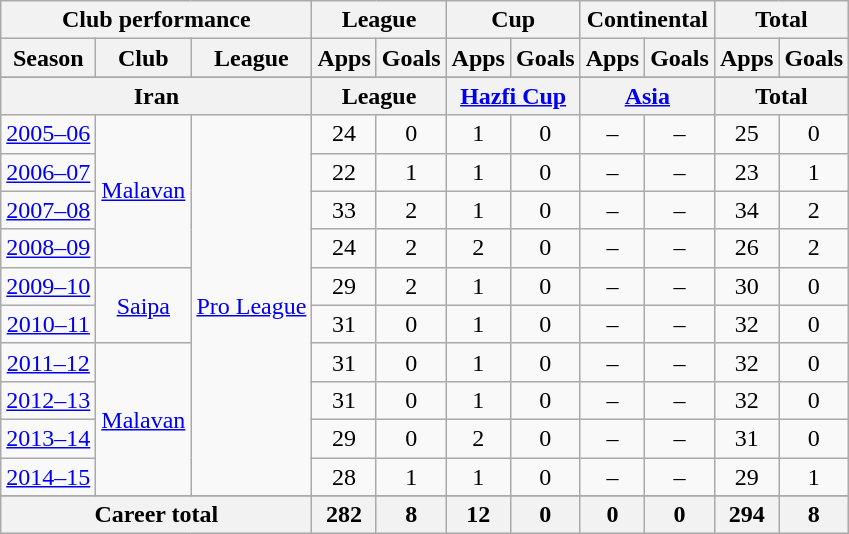<table class="wikitable" style="text-align:center">
<tr>
<th colspan=3>Club performance</th>
<th colspan=2>League</th>
<th colspan=2>Cup</th>
<th colspan=2>Continental</th>
<th colspan=2>Total</th>
</tr>
<tr>
<th>Season</th>
<th>Club</th>
<th>League</th>
<th>Apps</th>
<th>Goals</th>
<th>Apps</th>
<th>Goals</th>
<th>Apps</th>
<th>Goals</th>
<th>Apps</th>
<th>Goals</th>
</tr>
<tr>
</tr>
<tr>
<th colspan=3>Iran</th>
<th colspan=2>League</th>
<th colspan=2><a href='#'>Hazfi Cup</a></th>
<th colspan=2><a href='#'>Asia</a></th>
<th colspan=2>Total</th>
</tr>
<tr>
<td><a href='#'>2005–06</a></td>
<td rowspan="4"><a href='#'>Malavan</a></td>
<td rowspan="10"><a href='#'>Pro League</a></td>
<td>24</td>
<td>0</td>
<td>1</td>
<td>0</td>
<td>–</td>
<td>–</td>
<td>25</td>
<td>0</td>
</tr>
<tr>
<td><a href='#'>2006–07</a></td>
<td>22</td>
<td>1</td>
<td>1</td>
<td>0</td>
<td>–</td>
<td>–</td>
<td>23</td>
<td>1</td>
</tr>
<tr>
<td><a href='#'>2007–08</a></td>
<td>33</td>
<td>2</td>
<td>1</td>
<td>0</td>
<td>–</td>
<td>–</td>
<td>34</td>
<td>2</td>
</tr>
<tr>
<td><a href='#'>2008–09</a></td>
<td>24</td>
<td>2</td>
<td>2</td>
<td>0</td>
<td>–</td>
<td>–</td>
<td>26</td>
<td>2</td>
</tr>
<tr>
<td><a href='#'>2009–10</a></td>
<td rowspan="2"><a href='#'>Saipa</a></td>
<td>29</td>
<td>2</td>
<td>1</td>
<td>0</td>
<td>–</td>
<td>–</td>
<td>30</td>
<td>0</td>
</tr>
<tr>
<td><a href='#'>2010–11</a></td>
<td>31</td>
<td>0</td>
<td>1</td>
<td>0</td>
<td>–</td>
<td>–</td>
<td>32</td>
<td>0</td>
</tr>
<tr>
<td><a href='#'>2011–12</a></td>
<td rowspan="4"><a href='#'>Malavan</a></td>
<td>31</td>
<td>0</td>
<td>1</td>
<td>0</td>
<td>–</td>
<td>–</td>
<td>32</td>
<td>0</td>
</tr>
<tr>
<td><a href='#'>2012–13</a></td>
<td>31</td>
<td>0</td>
<td>1</td>
<td>0</td>
<td>–</td>
<td>–</td>
<td>32</td>
<td>0</td>
</tr>
<tr>
<td><a href='#'>2013–14</a></td>
<td>29</td>
<td>0</td>
<td>2</td>
<td>0</td>
<td>–</td>
<td>–</td>
<td>31</td>
<td>0</td>
</tr>
<tr>
<td><a href='#'>2014–15</a></td>
<td>28</td>
<td>1</td>
<td>1</td>
<td>0</td>
<td>–</td>
<td>–</td>
<td>29</td>
<td>1</td>
</tr>
<tr>
</tr>
<tr>
<th colspan=3>Career total</th>
<th>282</th>
<th>8</th>
<th>12</th>
<th>0</th>
<th>0</th>
<th>0</th>
<th>294</th>
<th>8</th>
</tr>
</table>
